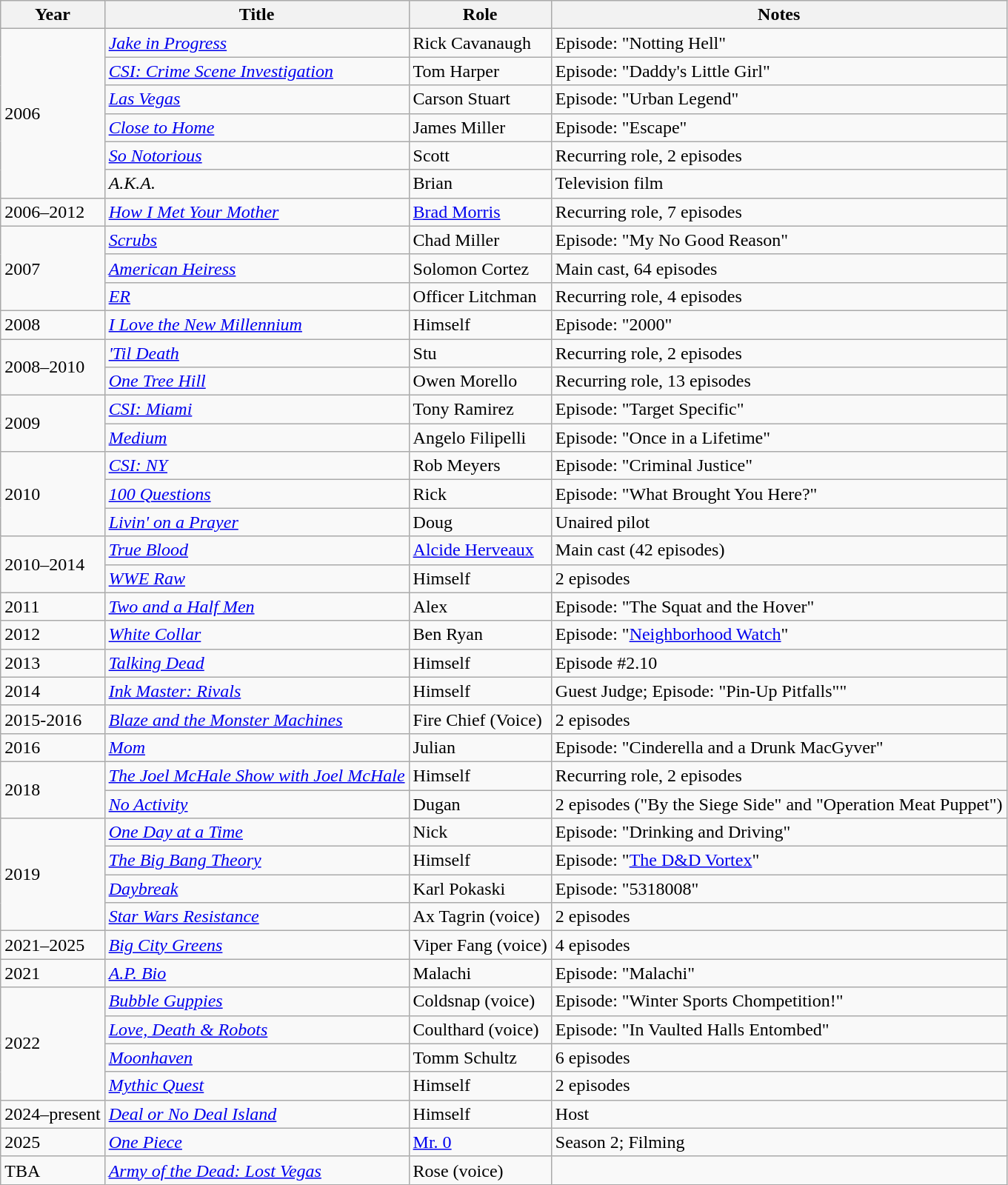<table class="wikitable sortable">
<tr>
<th>Year</th>
<th>Title</th>
<th>Role</th>
<th class="unsortable">Notes</th>
</tr>
<tr>
<td rowspan="6">2006</td>
<td><em><a href='#'>Jake in Progress</a></em></td>
<td>Rick Cavanaugh</td>
<td>Episode: "Notting Hell"</td>
</tr>
<tr>
<td><em><a href='#'>CSI: Crime Scene Investigation</a></em></td>
<td>Tom Harper</td>
<td>Episode: "Daddy's Little Girl"</td>
</tr>
<tr>
<td><em><a href='#'>Las Vegas</a></em></td>
<td>Carson Stuart</td>
<td>Episode: "Urban Legend"</td>
</tr>
<tr>
<td><em><a href='#'>Close to Home</a></em></td>
<td>James Miller</td>
<td>Episode: "Escape"</td>
</tr>
<tr>
<td><em><a href='#'>So Notorious</a></em></td>
<td>Scott</td>
<td>Recurring role, 2 episodes</td>
</tr>
<tr>
<td><em>A.K.A.</em></td>
<td>Brian</td>
<td>Television film</td>
</tr>
<tr>
<td>2006–2012</td>
<td><em><a href='#'>How I Met Your Mother</a></em></td>
<td><a href='#'>Brad Morris</a></td>
<td>Recurring role, 7 episodes</td>
</tr>
<tr>
<td rowspan="3">2007</td>
<td><em><a href='#'>Scrubs</a></em></td>
<td>Chad Miller</td>
<td>Episode: "My No Good Reason"</td>
</tr>
<tr>
<td><em><a href='#'>American Heiress</a></em></td>
<td>Solomon Cortez</td>
<td>Main cast, 64 episodes</td>
</tr>
<tr>
<td><em><a href='#'>ER</a></em></td>
<td>Officer Litchman</td>
<td>Recurring role, 4 episodes</td>
</tr>
<tr>
<td>2008</td>
<td><em><a href='#'>I Love the New Millennium</a></em></td>
<td>Himself</td>
<td>Episode: "2000"</td>
</tr>
<tr>
<td rowspan="2">2008–2010</td>
<td><em><a href='#'>'Til Death</a></em></td>
<td>Stu</td>
<td>Recurring role, 2 episodes</td>
</tr>
<tr>
<td><em><a href='#'>One Tree Hill</a></em></td>
<td>Owen Morello</td>
<td>Recurring role, 13 episodes</td>
</tr>
<tr>
<td rowspan="2">2009</td>
<td><em><a href='#'>CSI: Miami</a></em></td>
<td>Tony Ramirez</td>
<td>Episode: "Target Specific"</td>
</tr>
<tr>
<td><em><a href='#'>Medium</a></em></td>
<td>Angelo Filipelli</td>
<td>Episode: "Once in a Lifetime"</td>
</tr>
<tr>
<td rowspan="3">2010</td>
<td><em><a href='#'>CSI: NY</a></em></td>
<td>Rob Meyers</td>
<td>Episode: "Criminal Justice"</td>
</tr>
<tr>
<td><em><a href='#'>100 Questions</a></em></td>
<td>Rick</td>
<td>Episode: "What Brought You Here?"</td>
</tr>
<tr>
<td><em><a href='#'>Livin' on a Prayer</a></em></td>
<td>Doug</td>
<td>Unaired pilot</td>
</tr>
<tr>
<td rowspan="2">2010–2014</td>
<td><em><a href='#'>True Blood</a></em></td>
<td><a href='#'>Alcide Herveaux</a></td>
<td>Main cast (42 episodes)</td>
</tr>
<tr>
<td><em><a href='#'>WWE Raw</a></em></td>
<td>Himself</td>
<td>2 episodes</td>
</tr>
<tr>
<td>2011</td>
<td><em><a href='#'>Two and a Half Men</a></em></td>
<td>Alex</td>
<td>Episode: "The Squat and the Hover"</td>
</tr>
<tr>
<td>2012</td>
<td><em><a href='#'>White Collar</a></em></td>
<td>Ben Ryan</td>
<td>Episode: "<a href='#'>Neighborhood Watch</a>"</td>
</tr>
<tr>
<td>2013</td>
<td><em><a href='#'>Talking Dead</a></em></td>
<td>Himself</td>
<td>Episode #2.10</td>
</tr>
<tr>
<td>2014</td>
<td><em><a href='#'>Ink Master: Rivals</a></em></td>
<td>Himself</td>
<td>Guest Judge; Episode: "Pin-Up Pitfalls""</td>
</tr>
<tr>
<td>2015-2016</td>
<td><em><a href='#'>Blaze and the Monster Machines</a></em></td>
<td>Fire Chief (Voice)</td>
<td>2 episodes</td>
</tr>
<tr>
<td>2016</td>
<td><em><a href='#'>Mom</a></em></td>
<td>Julian</td>
<td>Episode: "Cinderella and a Drunk MacGyver"</td>
</tr>
<tr>
<td rowspan="2">2018</td>
<td><em><a href='#'>The Joel McHale Show with Joel McHale</a></em></td>
<td>Himself</td>
<td>Recurring role, 2 episodes</td>
</tr>
<tr>
<td><em><a href='#'>No Activity</a></em></td>
<td>Dugan</td>
<td>2 episodes ("By the Siege Side" and "Operation Meat Puppet")</td>
</tr>
<tr>
<td rowspan="4">2019</td>
<td><em><a href='#'>One Day at a Time</a></em></td>
<td>Nick</td>
<td>Episode: "Drinking and Driving"</td>
</tr>
<tr>
<td><em><a href='#'>The Big Bang Theory</a></em></td>
<td>Himself</td>
<td>Episode: "<a href='#'>The D&D Vortex</a>"</td>
</tr>
<tr>
<td><em><a href='#'>Daybreak</a></em></td>
<td>Karl Pokaski</td>
<td>Episode: "5318008"</td>
</tr>
<tr>
<td><em><a href='#'>Star Wars Resistance</a></em></td>
<td>Ax Tagrin (voice)</td>
<td>2 episodes</td>
</tr>
<tr>
<td>2021–2025</td>
<td><em><a href='#'>Big City Greens</a></em></td>
<td>Viper Fang (voice)</td>
<td>4 episodes</td>
</tr>
<tr>
<td>2021</td>
<td><em><a href='#'>A.P. Bio</a></em></td>
<td>Malachi</td>
<td>Episode: "Malachi"</td>
</tr>
<tr>
<td rowspan="4">2022</td>
<td><em><a href='#'>Bubble Guppies</a></em></td>
<td>Coldsnap (voice)</td>
<td>Episode: "Winter Sports Chompetition!"</td>
</tr>
<tr>
<td><em><a href='#'>Love, Death & Robots</a></em></td>
<td>Coulthard (voice)</td>
<td>Episode: "In Vaulted Halls Entombed"</td>
</tr>
<tr>
<td><em><a href='#'>Moonhaven</a></em></td>
<td>Tomm Schultz</td>
<td>6 episodes</td>
</tr>
<tr>
<td><em><a href='#'>Mythic Quest</a></em></td>
<td>Himself</td>
<td>2 episodes</td>
</tr>
<tr>
<td>2024–present</td>
<td><em><a href='#'>Deal or No Deal Island</a></em></td>
<td>Himself</td>
<td>Host</td>
</tr>
<tr>
<td>2025</td>
<td><em><a href='#'>One Piece</a></em></td>
<td><a href='#'>Mr. 0</a></td>
<td>Season 2; Filming</td>
</tr>
<tr>
<td>TBA</td>
<td><em><a href='#'>Army of the Dead: Lost Vegas</a></em></td>
<td>Rose (voice)</td>
<td></td>
</tr>
</table>
